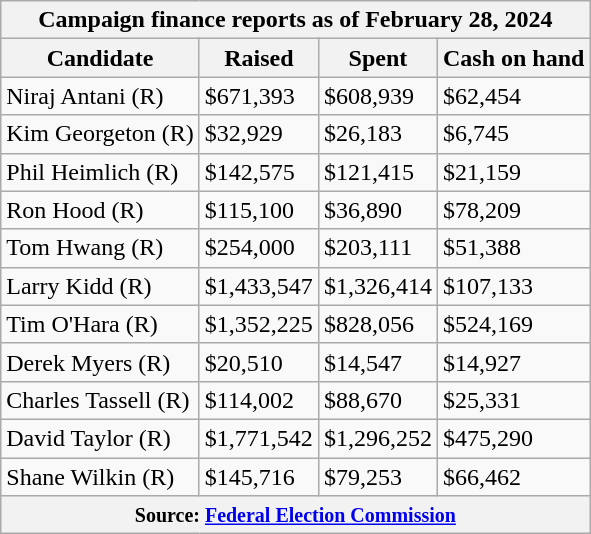<table class="wikitable sortable">
<tr>
<th colspan=4>Campaign finance reports as of February 28, 2024</th>
</tr>
<tr style="text-align:center;">
<th>Candidate</th>
<th>Raised</th>
<th>Spent</th>
<th>Cash on hand</th>
</tr>
<tr>
<td>Niraj Antani (R)</td>
<td>$671,393</td>
<td>$608,939</td>
<td>$62,454</td>
</tr>
<tr>
<td>Kim Georgeton (R)</td>
<td>$32,929</td>
<td>$26,183</td>
<td>$6,745</td>
</tr>
<tr>
<td>Phil Heimlich (R)</td>
<td>$142,575</td>
<td>$121,415</td>
<td>$21,159</td>
</tr>
<tr>
<td>Ron Hood (R)</td>
<td>$115,100</td>
<td>$36,890</td>
<td>$78,209</td>
</tr>
<tr>
<td>Tom Hwang (R)</td>
<td>$254,000</td>
<td>$203,111</td>
<td>$51,388</td>
</tr>
<tr>
<td>Larry Kidd (R)</td>
<td>$1,433,547</td>
<td>$1,326,414</td>
<td>$107,133</td>
</tr>
<tr>
<td>Tim O'Hara (R)</td>
<td>$1,352,225</td>
<td>$828,056</td>
<td>$524,169</td>
</tr>
<tr>
<td>Derek Myers (R)</td>
<td>$20,510</td>
<td>$14,547</td>
<td>$14,927</td>
</tr>
<tr>
<td>Charles Tassell (R)</td>
<td>$114,002</td>
<td>$88,670</td>
<td>$25,331</td>
</tr>
<tr>
<td>David Taylor (R)</td>
<td>$1,771,542</td>
<td>$1,296,252</td>
<td>$475,290</td>
</tr>
<tr>
<td>Shane Wilkin (R)</td>
<td>$145,716</td>
<td>$79,253</td>
<td>$66,462</td>
</tr>
<tr>
<th colspan="4"><small>Source: <a href='#'>Federal Election Commission</a></small></th>
</tr>
</table>
